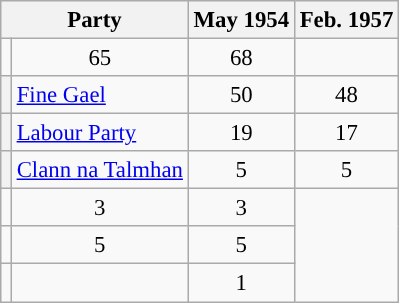<table class="wikitable" style="font-size: 95%;">
<tr>
<th colspan=2>Party</th>
<th>May 1954</th>
<th>Feb. 1957</th>
</tr>
<tr>
<td></td>
<td align="center">65</td>
<td align="center">68</td>
</tr>
<tr>
<th style="background-color: "></th>
<td><a href='#'>Fine Gael</a></td>
<td align="center">50</td>
<td align="center">48</td>
</tr>
<tr>
<th style="background-color: "></th>
<td><a href='#'>Labour Party</a></td>
<td align="center">19</td>
<td align="center">17</td>
</tr>
<tr>
<th style="background-color: "></th>
<td><a href='#'>Clann na Talmhan</a></td>
<td align="center">5</td>
<td align="center">5</td>
</tr>
<tr>
<td></td>
<td align="center">3</td>
<td align="center">3</td>
</tr>
<tr>
<td></td>
<td align="center">5</td>
<td align="center">5</td>
</tr>
<tr>
<td></td>
<td></td>
<td align="center">1</td>
</tr>
</table>
